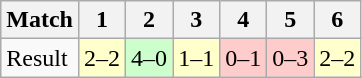<table class="wikitable">
<tr>
<th>Match</th>
<th>1</th>
<th>2</th>
<th>3</th>
<th>4</th>
<th>5</th>
<th>6</th>
</tr>
<tr>
<td>Result</td>
<td bgcolor="#FFFFCC">2–2</td>
<td bgcolor="#CCFFCC">4–0</td>
<td bgcolor="#FFFFCC">1–1</td>
<td bgcolor="#FFCCCC">0–1</td>
<td bgcolor="#FFCCCC">0–3</td>
<td bgcolor="#FFFFCC">2–2</td>
</tr>
</table>
